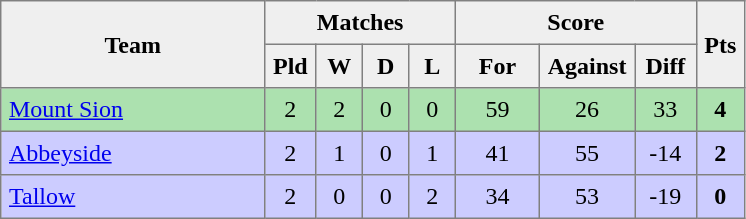<table style=border-collapse:collapse border=1 cellspacing=0 cellpadding=5>
<tr align=center bgcolor=#efefef>
<th rowspan=2 width=165>Team</th>
<th colspan=4>Matches</th>
<th colspan=3>Score</th>
<th rowspan=2width=20>Pts</th>
</tr>
<tr align=center bgcolor=#efefef>
<th width=20>Pld</th>
<th width=20>W</th>
<th width=20>D</th>
<th width=20>L</th>
<th width=45>For</th>
<th width=45>Against</th>
<th width=30>Diff</th>
</tr>
<tr align=center  style="background:#ACE1AF;">
<td style="text-align:left;"><a href='#'>Mount Sion</a></td>
<td>2</td>
<td>2</td>
<td>0</td>
<td>0</td>
<td>59</td>
<td>26</td>
<td>33</td>
<td><strong>4</strong></td>
</tr>
<tr align=center  style="background:#ccccff;">
<td style="text-align:left;"><a href='#'>Abbeyside</a></td>
<td>2</td>
<td>1</td>
<td>0</td>
<td>1</td>
<td>41</td>
<td>55</td>
<td>-14</td>
<td><strong>2</strong></td>
</tr>
<tr align=center style="background:#ccccff;">
<td style="text-align:left;"><a href='#'>Tallow</a></td>
<td>2</td>
<td>0</td>
<td>0</td>
<td>2</td>
<td>34</td>
<td>53</td>
<td>-19</td>
<td><strong>0</strong></td>
</tr>
</table>
